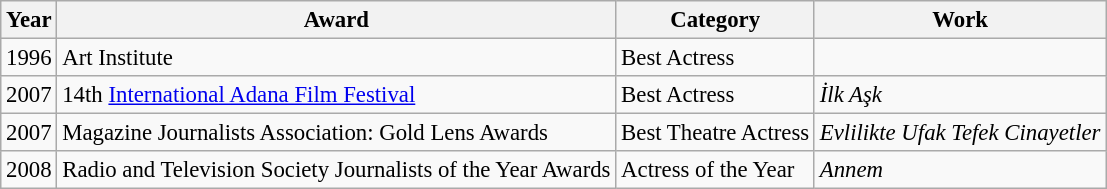<table class="wikitable" style="font-size: 95%;">
<tr>
<th>Year</th>
<th>Award</th>
<th>Category</th>
<th>Work</th>
</tr>
<tr>
<td>1996</td>
<td>Art Institute</td>
<td>Best Actress</td>
<td></td>
</tr>
<tr>
<td>2007</td>
<td>14th <a href='#'>International Adana Film Festival</a></td>
<td>Best Actress</td>
<td><em>İlk Aşk</em></td>
</tr>
<tr>
<td>2007</td>
<td>Magazine Journalists Association: Gold Lens Awards</td>
<td>Best Theatre Actress</td>
<td><em>Evlilikte Ufak Tefek Cinayetler</em></td>
</tr>
<tr>
<td>2008</td>
<td>Radio and Television Society Journalists of the Year Awards</td>
<td>Actress of the Year</td>
<td><em>Annem</em></td>
</tr>
</table>
